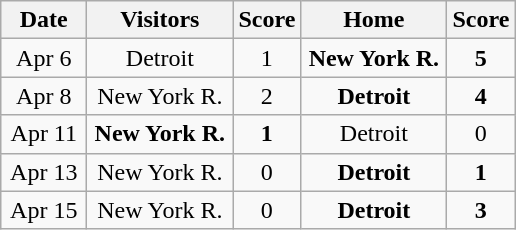<table class="wikitable">
<tr>
<th width="50">Date</th>
<th width="90">Visitors</th>
<th width="25">Score</th>
<th width="90">Home</th>
<th width="25">Score</th>
</tr>
<tr align="center">
<td>Apr 6</td>
<td>Detroit</td>
<td align="center">1</td>
<td><strong>New York R.</strong></td>
<td align="center"><strong>5</strong></td>
</tr>
<tr align="center">
<td>Apr 8</td>
<td>New York R.</td>
<td align="center">2</td>
<td><strong>Detroit</strong></td>
<td align="center"><strong>4</strong></td>
</tr>
<tr align="center">
<td>Apr 11</td>
<td><strong>New York R.</strong></td>
<td align="center"><strong>1</strong></td>
<td>Detroit</td>
<td align="center">0</td>
</tr>
<tr align="center">
<td>Apr 13</td>
<td>New York R.</td>
<td align="center">0</td>
<td><strong>Detroit</strong></td>
<td align="center"><strong>1</strong></td>
</tr>
<tr align="center">
<td>Apr 15</td>
<td>New York R.</td>
<td align="center">0</td>
<td><strong>Detroit</strong></td>
<td align="center"><strong>3</strong></td>
</tr>
</table>
